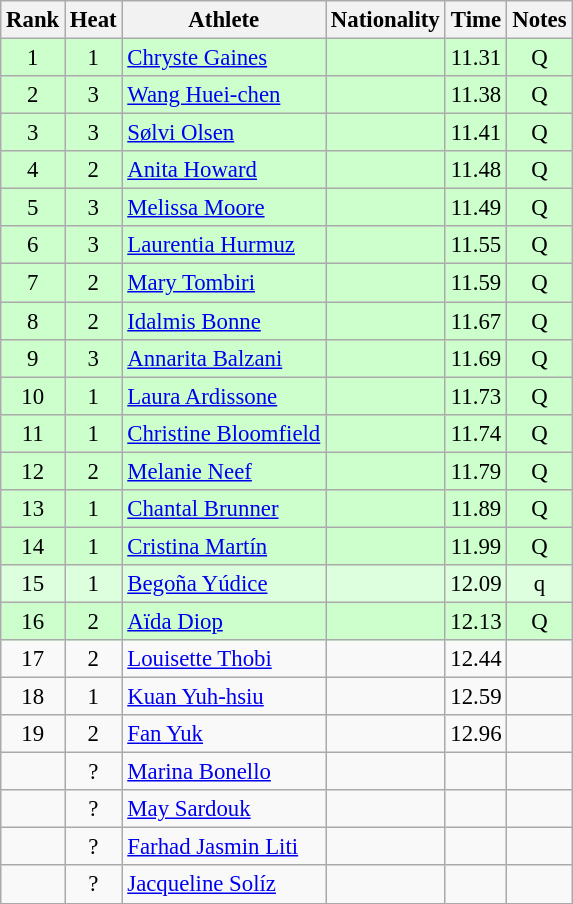<table class="wikitable sortable" style="text-align:center;font-size:95%">
<tr>
<th>Rank</th>
<th>Heat</th>
<th>Athlete</th>
<th>Nationality</th>
<th>Time</th>
<th>Notes</th>
</tr>
<tr bgcolor=ccffcc>
<td>1</td>
<td>1</td>
<td align="left"><a href='#'>Chryste Gaines</a></td>
<td align=left></td>
<td>11.31</td>
<td>Q</td>
</tr>
<tr bgcolor=ccffcc>
<td>2</td>
<td>3</td>
<td align="left"><a href='#'>Wang Huei-chen</a></td>
<td align=left></td>
<td>11.38</td>
<td>Q</td>
</tr>
<tr bgcolor=ccffcc>
<td>3</td>
<td>3</td>
<td align="left"><a href='#'>Sølvi Olsen</a></td>
<td align=left></td>
<td>11.41</td>
<td>Q</td>
</tr>
<tr bgcolor=ccffcc>
<td>4</td>
<td>2</td>
<td align="left"><a href='#'>Anita Howard</a></td>
<td align=left></td>
<td>11.48</td>
<td>Q</td>
</tr>
<tr bgcolor=ccffcc>
<td>5</td>
<td>3</td>
<td align="left"><a href='#'>Melissa Moore</a></td>
<td align=left></td>
<td>11.49</td>
<td>Q</td>
</tr>
<tr bgcolor=ccffcc>
<td>6</td>
<td>3</td>
<td align="left"><a href='#'>Laurentia Hurmuz</a></td>
<td align=left></td>
<td>11.55</td>
<td>Q</td>
</tr>
<tr bgcolor=ccffcc>
<td>7</td>
<td>2</td>
<td align="left"><a href='#'>Mary Tombiri</a></td>
<td align=left></td>
<td>11.59</td>
<td>Q</td>
</tr>
<tr bgcolor=ccffcc>
<td>8</td>
<td>2</td>
<td align="left"><a href='#'>Idalmis Bonne</a></td>
<td align=left></td>
<td>11.67</td>
<td>Q</td>
</tr>
<tr bgcolor=ccffcc>
<td>9</td>
<td>3</td>
<td align="left"><a href='#'>Annarita Balzani</a></td>
<td align=left></td>
<td>11.69</td>
<td>Q</td>
</tr>
<tr bgcolor=ccffcc>
<td>10</td>
<td>1</td>
<td align="left"><a href='#'>Laura Ardissone</a></td>
<td align=left></td>
<td>11.73</td>
<td>Q</td>
</tr>
<tr bgcolor=ccffcc>
<td>11</td>
<td>1</td>
<td align="left"><a href='#'>Christine Bloomfield</a></td>
<td align=left></td>
<td>11.74</td>
<td>Q</td>
</tr>
<tr bgcolor=ccffcc>
<td>12</td>
<td>2</td>
<td align="left"><a href='#'>Melanie Neef</a></td>
<td align=left></td>
<td>11.79</td>
<td>Q</td>
</tr>
<tr bgcolor=ccffcc>
<td>13</td>
<td>1</td>
<td align="left"><a href='#'>Chantal Brunner</a></td>
<td align=left></td>
<td>11.89</td>
<td>Q</td>
</tr>
<tr bgcolor=ccffcc>
<td>14</td>
<td>1</td>
<td align="left"><a href='#'>Cristina Martín</a></td>
<td align=left></td>
<td>11.99</td>
<td>Q</td>
</tr>
<tr bgcolor=ddffdd>
<td>15</td>
<td>1</td>
<td align="left"><a href='#'>Begoña Yúdice</a></td>
<td align=left></td>
<td>12.09</td>
<td>q</td>
</tr>
<tr bgcolor=ccffcc>
<td>16</td>
<td>2</td>
<td align="left"><a href='#'>Aïda Diop</a></td>
<td align=left></td>
<td>12.13</td>
<td>Q</td>
</tr>
<tr>
<td>17</td>
<td>2</td>
<td align="left"><a href='#'>Louisette Thobi</a></td>
<td align=left></td>
<td>12.44</td>
<td></td>
</tr>
<tr>
<td>18</td>
<td>1</td>
<td align="left"><a href='#'>Kuan Yuh-hsiu</a></td>
<td align=left></td>
<td>12.59</td>
<td></td>
</tr>
<tr>
<td>19</td>
<td>2</td>
<td align="left"><a href='#'>Fan Yuk</a></td>
<td align=left></td>
<td>12.96</td>
<td></td>
</tr>
<tr>
<td></td>
<td>?</td>
<td align="left"><a href='#'>Marina Bonello</a></td>
<td align=left></td>
<td></td>
<td></td>
</tr>
<tr>
<td></td>
<td>?</td>
<td align="left"><a href='#'>May Sardouk</a></td>
<td align=left></td>
<td></td>
<td></td>
</tr>
<tr>
<td></td>
<td>?</td>
<td align="left"><a href='#'>Farhad Jasmin Liti</a></td>
<td align=left></td>
<td></td>
<td></td>
</tr>
<tr>
<td></td>
<td>?</td>
<td align="left"><a href='#'>Jacqueline Solíz</a></td>
<td align=left></td>
<td></td>
<td></td>
</tr>
</table>
